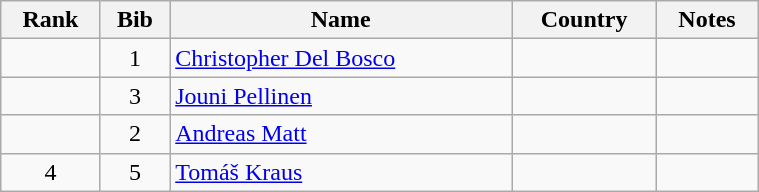<table class="wikitable" style="text-align:center;" width=40%>
<tr>
<th>Rank</th>
<th>Bib</th>
<th>Name</th>
<th>Country</th>
<th>Notes</th>
</tr>
<tr>
<td></td>
<td>1</td>
<td align=left><a href='#'>Christopher Del Bosco</a></td>
<td align=left></td>
<td></td>
</tr>
<tr>
<td></td>
<td>3</td>
<td align=left><a href='#'>Jouni Pellinen</a></td>
<td align=left></td>
<td></td>
</tr>
<tr>
<td></td>
<td>2</td>
<td align=left><a href='#'>Andreas Matt</a></td>
<td align=left></td>
<td></td>
</tr>
<tr>
<td>4</td>
<td>5</td>
<td align=left><a href='#'>Tomáš Kraus</a></td>
<td align=left></td>
<td></td>
</tr>
</table>
